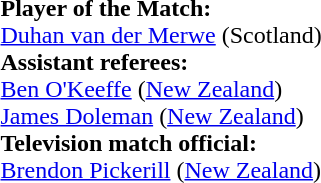<table style="width:100%">
<tr>
<td><br><strong>Player of the Match:</strong>
<br><a href='#'>Duhan van der Merwe</a> (Scotland)<br><strong>Assistant referees:</strong>
<br><a href='#'>Ben O'Keeffe</a> (<a href='#'>New Zealand</a>)
<br><a href='#'>James Doleman</a> (<a href='#'>New Zealand</a>)
<br><strong>Television match official:</strong>
<br><a href='#'>Brendon Pickerill</a> (<a href='#'>New Zealand</a>)</td>
</tr>
</table>
